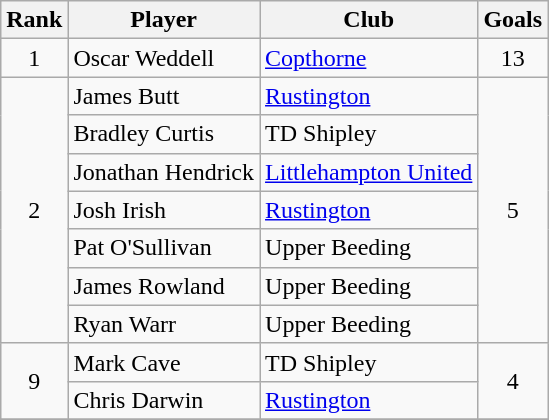<table class="wikitable" style="text-align:center">
<tr>
<th>Rank</th>
<th>Player</th>
<th>Club</th>
<th>Goals</th>
</tr>
<tr>
<td>1</td>
<td align="left">Oscar Weddell</td>
<td align="left"><a href='#'>Copthorne</a></td>
<td>13</td>
</tr>
<tr>
<td rowspan=7>2</td>
<td align="left">James Butt</td>
<td align="left"><a href='#'>Rustington</a></td>
<td rowspan=7>5</td>
</tr>
<tr>
<td align="left">Bradley Curtis</td>
<td align="left">TD Shipley</td>
</tr>
<tr>
<td align="left">Jonathan Hendrick</td>
<td align="left"><a href='#'>Littlehampton United</a></td>
</tr>
<tr>
<td align="left">Josh Irish</td>
<td align="left"><a href='#'>Rustington</a></td>
</tr>
<tr>
<td align="left">Pat O'Sullivan</td>
<td align="left">Upper Beeding</td>
</tr>
<tr>
<td align="left">James Rowland</td>
<td align="left">Upper Beeding</td>
</tr>
<tr>
<td align="left">Ryan Warr</td>
<td align="left">Upper Beeding</td>
</tr>
<tr>
<td rowspan=2>9</td>
<td align="left">Mark Cave</td>
<td align="left">TD Shipley</td>
<td rowspan=2>4</td>
</tr>
<tr>
<td align="left">Chris Darwin</td>
<td align="left"><a href='#'>Rustington</a></td>
</tr>
<tr>
</tr>
</table>
